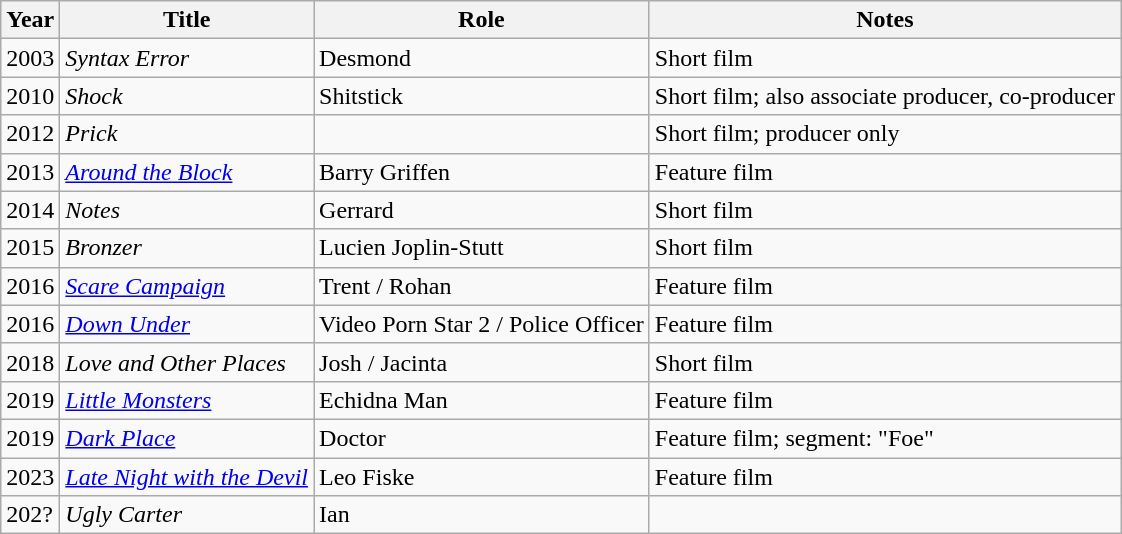<table class="wikitable plainrowheaders sortable">
<tr>
<th scope="col">Year</th>
<th scope="col">Title</th>
<th scope="col">Role</th>
<th class="unsortable">Notes</th>
</tr>
<tr>
<td>2003</td>
<td><em>Syntax Error</em></td>
<td>Desmond</td>
<td>Short film</td>
</tr>
<tr>
<td>2010</td>
<td><em>Shock</em></td>
<td>Shitstick</td>
<td>Short film; also associate producer, co-producer</td>
</tr>
<tr>
<td>2012</td>
<td><em>Prick</em></td>
<td></td>
<td>Short film; producer only</td>
</tr>
<tr>
<td>2013</td>
<td><em><a href='#'>Around the Block</a></em></td>
<td>Barry Griffen</td>
<td>Feature film</td>
</tr>
<tr>
<td>2014</td>
<td><em>Notes</em></td>
<td>Gerrard</td>
<td>Short film</td>
</tr>
<tr>
<td>2015</td>
<td><em>Bronzer</em></td>
<td>Lucien Joplin-Stutt</td>
<td>Short film</td>
</tr>
<tr>
<td>2016</td>
<td><em><a href='#'>Scare Campaign</a></em></td>
<td>Trent / Rohan</td>
<td>Feature film</td>
</tr>
<tr>
<td>2016</td>
<td><em><a href='#'>Down Under</a></em></td>
<td>Video Porn Star 2 / Police Officer</td>
<td>Feature film</td>
</tr>
<tr>
<td>2018</td>
<td><em>Love and Other Places</em></td>
<td>Josh / Jacinta</td>
<td>Short film</td>
</tr>
<tr>
<td>2019</td>
<td><em><a href='#'>Little Monsters</a></em></td>
<td>Echidna Man</td>
<td>Feature film</td>
</tr>
<tr>
<td>2019</td>
<td><em><a href='#'>Dark Place</a></em></td>
<td>Doctor</td>
<td>Feature film; segment: "Foe"</td>
</tr>
<tr>
<td>2023</td>
<td><em><a href='#'>Late Night with the Devil</a></em></td>
<td>Leo Fiske</td>
<td>Feature film</td>
</tr>
<tr>
<td>202?</td>
<td><em>Ugly Carter</em></td>
<td>Ian</td>
<td></td>
</tr>
</table>
